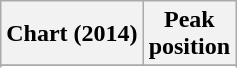<table class="wikitable sortable plainrowheaders" style="text-align:center">
<tr>
<th scope="col">Chart (2014)</th>
<th scope="col">Peak<br> position</th>
</tr>
<tr>
</tr>
<tr>
</tr>
<tr>
</tr>
<tr>
</tr>
</table>
